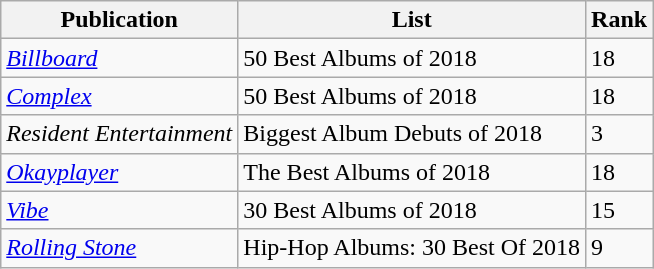<table class="sortable wikitable">
<tr>
<th>Publication</th>
<th>List</th>
<th>Rank</th>
</tr>
<tr>
<td><em><a href='#'>Billboard</a></em></td>
<td>50 Best Albums of 2018</td>
<td>18</td>
</tr>
<tr>
<td><em><a href='#'>Complex</a></em></td>
<td>50 Best Albums of 2018</td>
<td>18</td>
</tr>
<tr>
<td><em>Resident Entertainment</em></td>
<td>Biggest Album Debuts of 2018</td>
<td>3</td>
</tr>
<tr>
<td><em><a href='#'>Okayplayer</a></em></td>
<td>The Best Albums of 2018</td>
<td>18</td>
</tr>
<tr>
<td><em><a href='#'>Vibe</a></em></td>
<td>30 Best Albums of 2018</td>
<td>15</td>
</tr>
<tr>
<td><em><a href='#'>Rolling Stone</a></em></td>
<td>Hip-Hop Albums: 30 Best Of 2018</td>
<td>9</td>
</tr>
</table>
